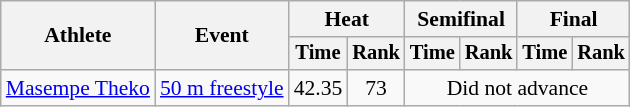<table class=wikitable style="font-size:90%">
<tr>
<th rowspan="2">Athlete</th>
<th rowspan="2">Event</th>
<th colspan="2">Heat</th>
<th colspan="2">Semifinal</th>
<th colspan="2">Final</th>
</tr>
<tr style="font-size:95%">
<th>Time</th>
<th>Rank</th>
<th>Time</th>
<th>Rank</th>
<th>Time</th>
<th>Rank</th>
</tr>
<tr align=center>
<td align=left><a href='#'>Masempe Theko</a></td>
<td align=left><a href='#'>50 m freestyle</a></td>
<td>42.35</td>
<td>73</td>
<td colspan=4>Did not advance</td>
</tr>
</table>
